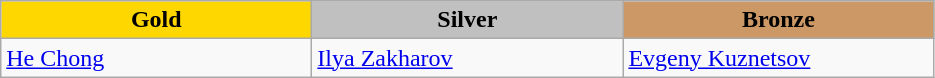<table class="wikitable" style="text-align:left">
<tr align="center">
<td width=200 bgcolor=gold><strong>Gold</strong></td>
<td width=200 bgcolor=silver><strong>Silver</strong></td>
<td width=200 bgcolor=CC9966><strong>Bronze</strong></td>
</tr>
<tr>
<td><a href='#'>He Chong</a><br> <em></em></td>
<td><a href='#'>Ilya Zakharov</a><br> <em></em></td>
<td><a href='#'>Evgeny Kuznetsov</a><br> <em></em></td>
</tr>
</table>
